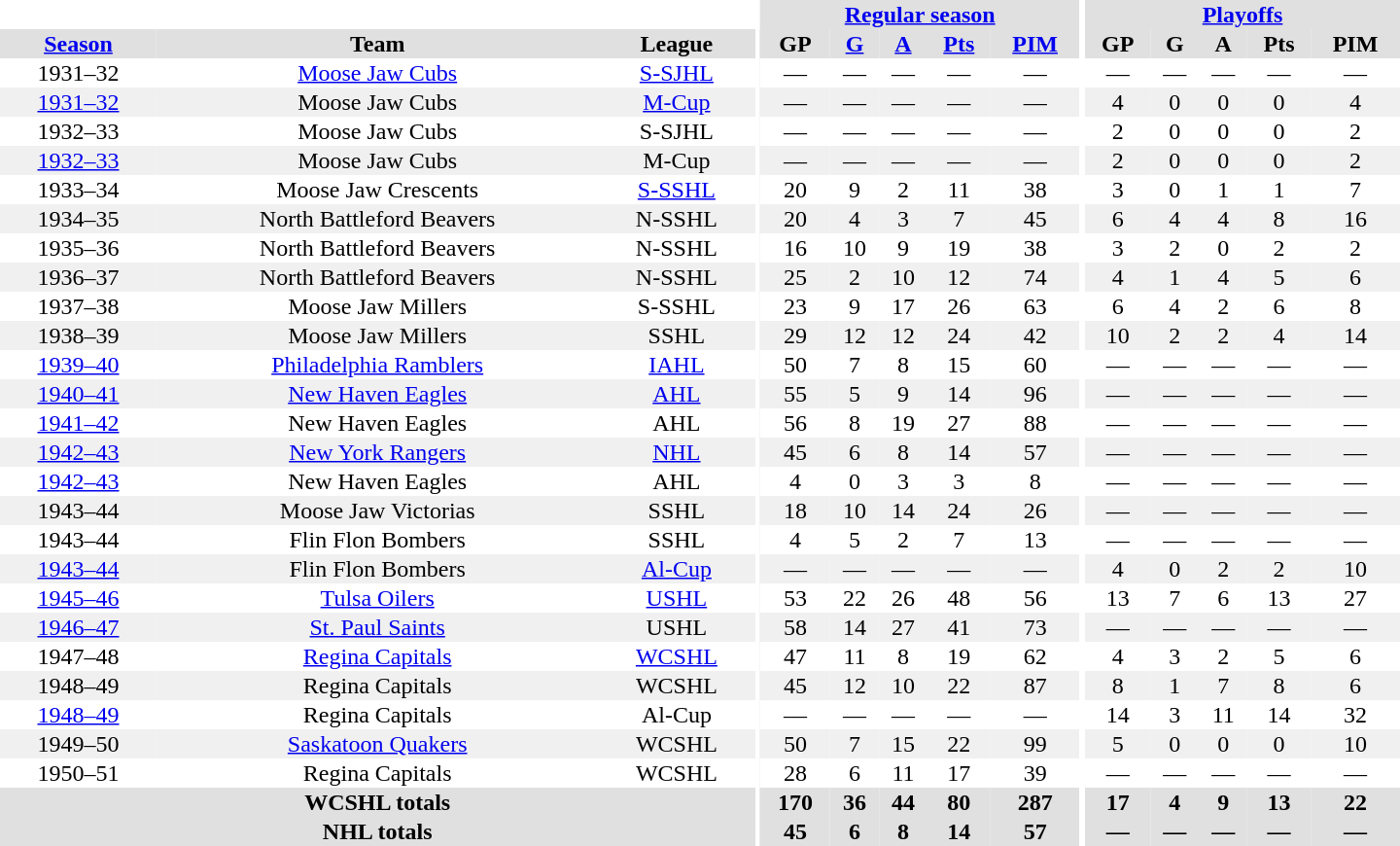<table border="0" cellpadding="1" cellspacing="0" style="text-align:center; width:60em">
<tr bgcolor="#e0e0e0">
<th colspan="3" bgcolor="#ffffff"></th>
<th rowspan="100" bgcolor="#ffffff"></th>
<th colspan="5"><a href='#'>Regular season</a></th>
<th rowspan="100" bgcolor="#ffffff"></th>
<th colspan="5"><a href='#'>Playoffs</a></th>
</tr>
<tr bgcolor="#e0e0e0">
<th><a href='#'>Season</a></th>
<th>Team</th>
<th>League</th>
<th>GP</th>
<th><a href='#'>G</a></th>
<th><a href='#'>A</a></th>
<th><a href='#'>Pts</a></th>
<th><a href='#'>PIM</a></th>
<th>GP</th>
<th>G</th>
<th>A</th>
<th>Pts</th>
<th>PIM</th>
</tr>
<tr>
<td>1931–32</td>
<td><a href='#'>Moose Jaw Cubs</a></td>
<td><a href='#'>S-SJHL</a></td>
<td>—</td>
<td>—</td>
<td>—</td>
<td>—</td>
<td>—</td>
<td>—</td>
<td>—</td>
<td>—</td>
<td>—</td>
<td>—</td>
</tr>
<tr bgcolor="#f0f0f0">
<td><a href='#'>1931–32</a></td>
<td>Moose Jaw Cubs</td>
<td><a href='#'>M-Cup</a></td>
<td>—</td>
<td>—</td>
<td>—</td>
<td>—</td>
<td>—</td>
<td>4</td>
<td>0</td>
<td>0</td>
<td>0</td>
<td>4</td>
</tr>
<tr>
<td>1932–33</td>
<td>Moose Jaw Cubs</td>
<td>S-SJHL</td>
<td>—</td>
<td>—</td>
<td>—</td>
<td>—</td>
<td>—</td>
<td>2</td>
<td>0</td>
<td>0</td>
<td>0</td>
<td>2</td>
</tr>
<tr bgcolor="#f0f0f0">
<td><a href='#'>1932–33</a></td>
<td>Moose Jaw Cubs</td>
<td>M-Cup</td>
<td>—</td>
<td>—</td>
<td>—</td>
<td>—</td>
<td>—</td>
<td>2</td>
<td>0</td>
<td>0</td>
<td>0</td>
<td>2</td>
</tr>
<tr>
<td>1933–34</td>
<td>Moose Jaw Crescents</td>
<td><a href='#'>S-SSHL</a></td>
<td>20</td>
<td>9</td>
<td>2</td>
<td>11</td>
<td>38</td>
<td>3</td>
<td>0</td>
<td>1</td>
<td>1</td>
<td>7</td>
</tr>
<tr bgcolor="#f0f0f0">
<td>1934–35</td>
<td>North Battleford Beavers</td>
<td>N-SSHL</td>
<td>20</td>
<td>4</td>
<td>3</td>
<td>7</td>
<td>45</td>
<td>6</td>
<td>4</td>
<td>4</td>
<td>8</td>
<td>16</td>
</tr>
<tr>
<td>1935–36</td>
<td>North Battleford Beavers</td>
<td>N-SSHL</td>
<td>16</td>
<td>10</td>
<td>9</td>
<td>19</td>
<td>38</td>
<td>3</td>
<td>2</td>
<td>0</td>
<td>2</td>
<td>2</td>
</tr>
<tr bgcolor="#f0f0f0">
<td>1936–37</td>
<td>North Battleford Beavers</td>
<td>N-SSHL</td>
<td>25</td>
<td>2</td>
<td>10</td>
<td>12</td>
<td>74</td>
<td>4</td>
<td>1</td>
<td>4</td>
<td>5</td>
<td>6</td>
</tr>
<tr>
<td>1937–38</td>
<td>Moose Jaw Millers</td>
<td>S-SSHL</td>
<td>23</td>
<td>9</td>
<td>17</td>
<td>26</td>
<td>63</td>
<td>6</td>
<td>4</td>
<td>2</td>
<td>6</td>
<td>8</td>
</tr>
<tr bgcolor="#f0f0f0">
<td>1938–39</td>
<td>Moose Jaw Millers</td>
<td>SSHL</td>
<td>29</td>
<td>12</td>
<td>12</td>
<td>24</td>
<td>42</td>
<td>10</td>
<td>2</td>
<td>2</td>
<td>4</td>
<td>14</td>
</tr>
<tr>
<td><a href='#'>1939–40</a></td>
<td><a href='#'>Philadelphia Ramblers</a></td>
<td><a href='#'>IAHL</a></td>
<td>50</td>
<td>7</td>
<td>8</td>
<td>15</td>
<td>60</td>
<td>—</td>
<td>—</td>
<td>—</td>
<td>—</td>
<td>—</td>
</tr>
<tr bgcolor="#f0f0f0">
<td><a href='#'>1940–41</a></td>
<td><a href='#'>New Haven Eagles</a></td>
<td><a href='#'>AHL</a></td>
<td>55</td>
<td>5</td>
<td>9</td>
<td>14</td>
<td>96</td>
<td>—</td>
<td>—</td>
<td>—</td>
<td>—</td>
<td>—</td>
</tr>
<tr>
<td><a href='#'>1941–42</a></td>
<td>New Haven Eagles</td>
<td>AHL</td>
<td>56</td>
<td>8</td>
<td>19</td>
<td>27</td>
<td>88</td>
<td>—</td>
<td>—</td>
<td>—</td>
<td>—</td>
<td>—</td>
</tr>
<tr bgcolor="#f0f0f0">
<td><a href='#'>1942–43</a></td>
<td><a href='#'>New York Rangers</a></td>
<td><a href='#'>NHL</a></td>
<td>45</td>
<td>6</td>
<td>8</td>
<td>14</td>
<td>57</td>
<td>—</td>
<td>—</td>
<td>—</td>
<td>—</td>
<td>—</td>
</tr>
<tr>
<td><a href='#'>1942–43</a></td>
<td>New Haven Eagles</td>
<td>AHL</td>
<td>4</td>
<td>0</td>
<td>3</td>
<td>3</td>
<td>8</td>
<td>—</td>
<td>—</td>
<td>—</td>
<td>—</td>
<td>—</td>
</tr>
<tr bgcolor="#f0f0f0">
<td>1943–44</td>
<td>Moose Jaw Victorias</td>
<td>SSHL</td>
<td>18</td>
<td>10</td>
<td>14</td>
<td>24</td>
<td>26</td>
<td>—</td>
<td>—</td>
<td>—</td>
<td>—</td>
<td>—</td>
</tr>
<tr>
<td>1943–44</td>
<td>Flin Flon Bombers</td>
<td>SSHL</td>
<td>4</td>
<td>5</td>
<td>2</td>
<td>7</td>
<td>13</td>
<td>—</td>
<td>—</td>
<td>—</td>
<td>—</td>
<td>—</td>
</tr>
<tr bgcolor="#f0f0f0">
<td><a href='#'>1943–44</a></td>
<td>Flin Flon Bombers</td>
<td><a href='#'>Al-Cup</a></td>
<td>—</td>
<td>—</td>
<td>—</td>
<td>—</td>
<td>—</td>
<td>4</td>
<td>0</td>
<td>2</td>
<td>2</td>
<td>10</td>
</tr>
<tr>
<td><a href='#'>1945–46</a></td>
<td><a href='#'>Tulsa Oilers</a></td>
<td><a href='#'>USHL</a></td>
<td>53</td>
<td>22</td>
<td>26</td>
<td>48</td>
<td>56</td>
<td>13</td>
<td>7</td>
<td>6</td>
<td>13</td>
<td>27</td>
</tr>
<tr bgcolor="#f0f0f0">
<td><a href='#'>1946–47</a></td>
<td><a href='#'>St. Paul Saints</a></td>
<td>USHL</td>
<td>58</td>
<td>14</td>
<td>27</td>
<td>41</td>
<td>73</td>
<td>—</td>
<td>—</td>
<td>—</td>
<td>—</td>
<td>—</td>
</tr>
<tr>
<td>1947–48</td>
<td><a href='#'>Regina Capitals</a></td>
<td><a href='#'>WCSHL</a></td>
<td>47</td>
<td>11</td>
<td>8</td>
<td>19</td>
<td>62</td>
<td>4</td>
<td>3</td>
<td>2</td>
<td>5</td>
<td>6</td>
</tr>
<tr bgcolor="#f0f0f0">
<td>1948–49</td>
<td>Regina Capitals</td>
<td>WCSHL</td>
<td>45</td>
<td>12</td>
<td>10</td>
<td>22</td>
<td>87</td>
<td>8</td>
<td>1</td>
<td>7</td>
<td>8</td>
<td>6</td>
</tr>
<tr>
<td><a href='#'>1948–49</a></td>
<td>Regina Capitals</td>
<td>Al-Cup</td>
<td>—</td>
<td>—</td>
<td>—</td>
<td>—</td>
<td>—</td>
<td>14</td>
<td>3</td>
<td>11</td>
<td>14</td>
<td>32</td>
</tr>
<tr bgcolor="#f0f0f0">
<td>1949–50</td>
<td><a href='#'>Saskatoon Quakers</a></td>
<td>WCSHL</td>
<td>50</td>
<td>7</td>
<td>15</td>
<td>22</td>
<td>99</td>
<td>5</td>
<td>0</td>
<td>0</td>
<td>0</td>
<td>10</td>
</tr>
<tr>
<td>1950–51</td>
<td>Regina Capitals</td>
<td>WCSHL</td>
<td>28</td>
<td>6</td>
<td>11</td>
<td>17</td>
<td>39</td>
<td>—</td>
<td>—</td>
<td>—</td>
<td>—</td>
<td>—</td>
</tr>
<tr bgcolor="#e0e0e0">
<th colspan="3">WCSHL totals</th>
<th>170</th>
<th>36</th>
<th>44</th>
<th>80</th>
<th>287</th>
<th>17</th>
<th>4</th>
<th>9</th>
<th>13</th>
<th>22</th>
</tr>
<tr bgcolor="#e0e0e0">
<th colspan="3">NHL totals</th>
<th>45</th>
<th>6</th>
<th>8</th>
<th>14</th>
<th>57</th>
<th>—</th>
<th>—</th>
<th>—</th>
<th>—</th>
<th>—</th>
</tr>
</table>
